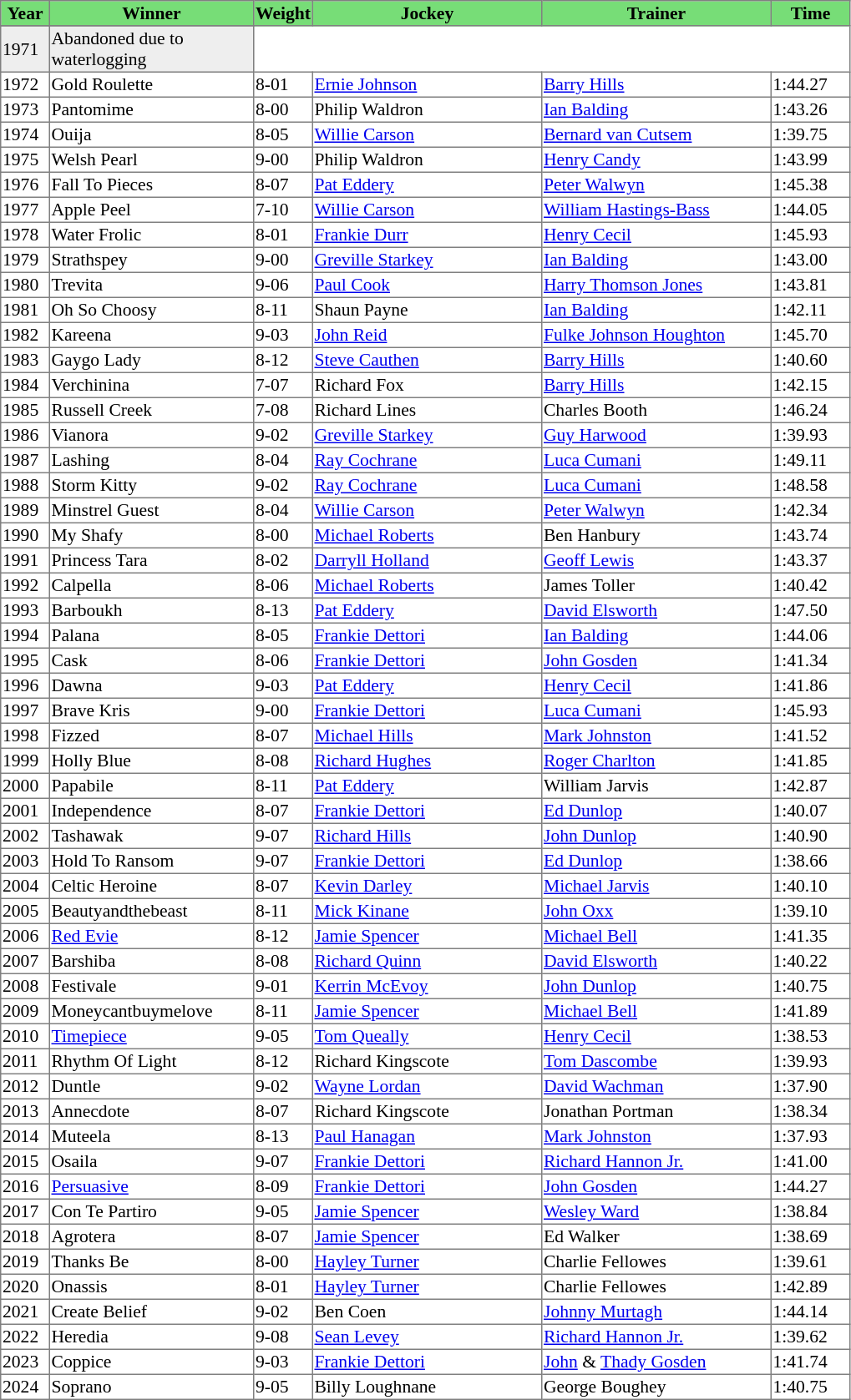<table class = "sortable" | border="1" style="border-collapse: collapse; font-size:90%">
<tr bgcolor="#77dd77" align="center">
<th style="width:36px"><strong>Year</strong></th>
<th style="width:160px"><strong>Winner</strong></th>
<th style="width:40px"><strong>Weight</strong></th>
<th style="width:180px"><strong>Jockey</strong></th>
<th style="width:180px"><strong>Trainer</strong></th>
<th style="width:60px"><strong>Time</strong></th>
</tr>
<tr>
</tr>
<tr bgcolor="#eeeeee">
<td>1971<td>Abandoned due to waterlogging</td></td>
</tr>
<tr>
<td>1972</td>
<td>Gold Roulette</td>
<td>8-01</td>
<td><a href='#'>Ernie Johnson</a></td>
<td><a href='#'>Barry Hills</a></td>
<td>1:44.27</td>
</tr>
<tr>
<td>1973</td>
<td>Pantomime</td>
<td>8-00</td>
<td>Philip Waldron</td>
<td><a href='#'>Ian Balding</a></td>
<td>1:43.26</td>
</tr>
<tr>
<td>1974</td>
<td>Ouija</td>
<td>8-05</td>
<td><a href='#'>Willie Carson</a></td>
<td><a href='#'>Bernard van Cutsem</a></td>
<td>1:39.75</td>
</tr>
<tr>
<td>1975</td>
<td>Welsh Pearl</td>
<td>9-00</td>
<td>Philip Waldron</td>
<td><a href='#'>Henry Candy</a></td>
<td>1:43.99</td>
</tr>
<tr>
<td>1976</td>
<td>Fall To Pieces</td>
<td>8-07</td>
<td><a href='#'>Pat Eddery</a></td>
<td><a href='#'>Peter Walwyn</a></td>
<td>1:45.38</td>
</tr>
<tr>
<td>1977</td>
<td>Apple Peel</td>
<td>7-10</td>
<td><a href='#'>Willie Carson</a></td>
<td><a href='#'>William Hastings-Bass</a></td>
<td>1:44.05</td>
</tr>
<tr>
<td>1978</td>
<td>Water Frolic</td>
<td>8-01</td>
<td><a href='#'>Frankie Durr</a></td>
<td><a href='#'>Henry Cecil</a></td>
<td>1:45.93</td>
</tr>
<tr>
<td>1979</td>
<td>Strathspey</td>
<td>9-00</td>
<td><a href='#'>Greville Starkey</a></td>
<td><a href='#'>Ian Balding</a></td>
<td>1:43.00</td>
</tr>
<tr>
<td>1980</td>
<td>Trevita</td>
<td>9-06</td>
<td><a href='#'>Paul Cook</a></td>
<td><a href='#'>Harry Thomson Jones</a></td>
<td>1:43.81</td>
</tr>
<tr>
<td>1981</td>
<td>Oh So Choosy</td>
<td>8-11</td>
<td>Shaun Payne</td>
<td><a href='#'>Ian Balding</a></td>
<td>1:42.11</td>
</tr>
<tr>
<td>1982</td>
<td>Kareena</td>
<td>9-03</td>
<td><a href='#'>John Reid</a></td>
<td><a href='#'>Fulke Johnson Houghton</a></td>
<td>1:45.70</td>
</tr>
<tr>
<td>1983</td>
<td>Gaygo Lady</td>
<td>8-12</td>
<td><a href='#'>Steve Cauthen</a></td>
<td><a href='#'>Barry Hills</a></td>
<td>1:40.60</td>
</tr>
<tr>
<td>1984</td>
<td>Verchinina</td>
<td>7-07</td>
<td>Richard Fox</td>
<td><a href='#'>Barry Hills</a></td>
<td>1:42.15</td>
</tr>
<tr>
<td>1985</td>
<td>Russell Creek</td>
<td>7-08</td>
<td>Richard Lines</td>
<td>Charles Booth</td>
<td>1:46.24</td>
</tr>
<tr>
<td>1986</td>
<td>Vianora</td>
<td>9-02</td>
<td><a href='#'>Greville Starkey</a></td>
<td><a href='#'>Guy Harwood</a></td>
<td>1:39.93</td>
</tr>
<tr>
<td>1987</td>
<td>Lashing</td>
<td>8-04</td>
<td><a href='#'>Ray Cochrane</a></td>
<td><a href='#'>Luca Cumani</a></td>
<td>1:49.11</td>
</tr>
<tr>
<td>1988</td>
<td>Storm Kitty</td>
<td>9-02</td>
<td><a href='#'>Ray Cochrane</a></td>
<td><a href='#'>Luca Cumani</a></td>
<td>1:48.58</td>
</tr>
<tr>
<td>1989</td>
<td>Minstrel Guest</td>
<td>8-04</td>
<td><a href='#'>Willie Carson</a></td>
<td><a href='#'>Peter Walwyn</a></td>
<td>1:42.34</td>
</tr>
<tr>
<td>1990</td>
<td>My Shafy</td>
<td>8-00</td>
<td><a href='#'>Michael Roberts</a></td>
<td>Ben Hanbury</td>
<td>1:43.74</td>
</tr>
<tr>
<td>1991</td>
<td>Princess Tara</td>
<td>8-02</td>
<td><a href='#'>Darryll Holland</a></td>
<td><a href='#'>Geoff Lewis</a></td>
<td>1:43.37</td>
</tr>
<tr>
<td>1992</td>
<td>Calpella</td>
<td>8-06</td>
<td><a href='#'>Michael Roberts</a></td>
<td>James Toller</td>
<td>1:40.42</td>
</tr>
<tr>
<td>1993</td>
<td>Barboukh</td>
<td>8-13</td>
<td><a href='#'>Pat Eddery</a></td>
<td><a href='#'>David Elsworth</a></td>
<td>1:47.50</td>
</tr>
<tr>
<td>1994</td>
<td>Palana</td>
<td>8-05</td>
<td><a href='#'>Frankie Dettori</a></td>
<td><a href='#'>Ian Balding</a></td>
<td>1:44.06</td>
</tr>
<tr>
<td>1995</td>
<td>Cask</td>
<td>8-06</td>
<td><a href='#'>Frankie Dettori</a></td>
<td><a href='#'>John Gosden</a></td>
<td>1:41.34</td>
</tr>
<tr>
<td>1996</td>
<td>Dawna</td>
<td>9-03</td>
<td><a href='#'>Pat Eddery</a></td>
<td><a href='#'>Henry Cecil</a></td>
<td>1:41.86</td>
</tr>
<tr>
<td>1997</td>
<td>Brave Kris</td>
<td>9-00</td>
<td><a href='#'>Frankie Dettori</a></td>
<td><a href='#'>Luca Cumani</a></td>
<td>1:45.93</td>
</tr>
<tr>
<td>1998</td>
<td>Fizzed</td>
<td>8-07</td>
<td><a href='#'>Michael Hills</a></td>
<td><a href='#'>Mark Johnston</a></td>
<td>1:41.52</td>
</tr>
<tr>
<td>1999</td>
<td>Holly Blue</td>
<td>8-08</td>
<td><a href='#'>Richard Hughes</a></td>
<td><a href='#'>Roger Charlton</a></td>
<td>1:41.85</td>
</tr>
<tr>
<td>2000</td>
<td>Papabile</td>
<td>8-11</td>
<td><a href='#'>Pat Eddery</a></td>
<td>William Jarvis</td>
<td>1:42.87</td>
</tr>
<tr>
<td>2001</td>
<td>Independence</td>
<td>8-07</td>
<td><a href='#'>Frankie Dettori</a></td>
<td><a href='#'>Ed Dunlop</a></td>
<td>1:40.07</td>
</tr>
<tr>
<td>2002</td>
<td>Tashawak</td>
<td>9-07</td>
<td><a href='#'>Richard Hills</a></td>
<td><a href='#'>John Dunlop</a></td>
<td>1:40.90</td>
</tr>
<tr>
<td>2003</td>
<td>Hold To Ransom</td>
<td>9-07</td>
<td><a href='#'>Frankie Dettori</a></td>
<td><a href='#'>Ed Dunlop</a></td>
<td>1:38.66</td>
</tr>
<tr>
<td>2004</td>
<td>Celtic Heroine</td>
<td>8-07</td>
<td><a href='#'>Kevin Darley</a></td>
<td><a href='#'>Michael Jarvis</a></td>
<td>1:40.10</td>
</tr>
<tr>
<td>2005</td>
<td>Beautyandthebeast</td>
<td>8-11</td>
<td><a href='#'>Mick Kinane</a></td>
<td><a href='#'>John Oxx</a></td>
<td>1:39.10</td>
</tr>
<tr>
<td>2006</td>
<td><a href='#'>Red Evie</a></td>
<td>8-12</td>
<td><a href='#'>Jamie Spencer</a></td>
<td><a href='#'>Michael Bell</a></td>
<td>1:41.35</td>
</tr>
<tr>
<td>2007</td>
<td>Barshiba</td>
<td>8-08</td>
<td><a href='#'>Richard Quinn</a></td>
<td><a href='#'>David Elsworth</a></td>
<td>1:40.22</td>
</tr>
<tr>
<td>2008</td>
<td>Festivale</td>
<td>9-01</td>
<td><a href='#'>Kerrin McEvoy</a></td>
<td><a href='#'>John Dunlop</a></td>
<td>1:40.75</td>
</tr>
<tr>
<td>2009</td>
<td>Moneycantbuymelove</td>
<td>8-11</td>
<td><a href='#'>Jamie Spencer</a></td>
<td><a href='#'>Michael Bell</a></td>
<td>1:41.89</td>
</tr>
<tr>
<td>2010</td>
<td><a href='#'>Timepiece</a></td>
<td>9-05</td>
<td><a href='#'>Tom Queally</a></td>
<td><a href='#'>Henry Cecil</a></td>
<td>1:38.53</td>
</tr>
<tr>
<td>2011</td>
<td>Rhythm Of Light</td>
<td>8-12</td>
<td>Richard Kingscote</td>
<td><a href='#'>Tom Dascombe</a></td>
<td>1:39.93</td>
</tr>
<tr>
<td>2012</td>
<td>Duntle</td>
<td>9-02</td>
<td><a href='#'>Wayne Lordan</a></td>
<td><a href='#'>David Wachman</a></td>
<td>1:37.90</td>
</tr>
<tr>
<td>2013</td>
<td>Annecdote</td>
<td>8-07</td>
<td>Richard Kingscote</td>
<td>Jonathan Portman</td>
<td>1:38.34</td>
</tr>
<tr>
<td>2014</td>
<td>Muteela</td>
<td>8-13</td>
<td><a href='#'>Paul Hanagan</a></td>
<td><a href='#'>Mark Johnston</a></td>
<td>1:37.93</td>
</tr>
<tr>
<td>2015</td>
<td>Osaila</td>
<td>9-07</td>
<td><a href='#'>Frankie Dettori</a></td>
<td><a href='#'>Richard Hannon Jr.</a></td>
<td>1:41.00</td>
</tr>
<tr>
<td>2016</td>
<td><a href='#'>Persuasive</a></td>
<td>8-09</td>
<td><a href='#'>Frankie Dettori</a></td>
<td><a href='#'>John Gosden</a></td>
<td>1:44.27</td>
</tr>
<tr>
<td>2017</td>
<td>Con Te Partiro</td>
<td>9-05</td>
<td><a href='#'>Jamie Spencer</a></td>
<td><a href='#'>Wesley Ward</a></td>
<td>1:38.84</td>
</tr>
<tr>
<td>2018</td>
<td>Agrotera</td>
<td>8-07</td>
<td><a href='#'>Jamie Spencer</a></td>
<td>Ed Walker</td>
<td>1:38.69</td>
</tr>
<tr>
<td>2019</td>
<td>Thanks Be</td>
<td>8-00</td>
<td><a href='#'>Hayley Turner</a></td>
<td>Charlie Fellowes</td>
<td>1:39.61</td>
</tr>
<tr>
<td>2020</td>
<td>Onassis</td>
<td>8-01</td>
<td><a href='#'>Hayley Turner</a></td>
<td>Charlie Fellowes</td>
<td>1:42.89</td>
</tr>
<tr>
<td>2021</td>
<td>Create Belief</td>
<td>9-02</td>
<td>Ben Coen</td>
<td><a href='#'>Johnny Murtagh</a></td>
<td>1:44.14</td>
</tr>
<tr>
<td>2022</td>
<td>Heredia</td>
<td>9-08</td>
<td><a href='#'>Sean Levey</a></td>
<td><a href='#'>Richard Hannon Jr.</a></td>
<td>1:39.62</td>
</tr>
<tr>
<td>2023</td>
<td>Coppice</td>
<td>9-03</td>
<td><a href='#'>Frankie Dettori</a></td>
<td><a href='#'>John</a> & <a href='#'>Thady Gosden</a></td>
<td>1:41.74</td>
</tr>
<tr>
<td>2024</td>
<td>Soprano</td>
<td>9-05</td>
<td>Billy Loughnane</td>
<td>George Boughey</td>
<td>1:40.75</td>
</tr>
</table>
